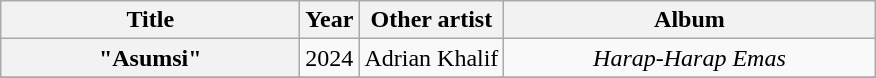<table class="wikitable plainrowheaders" style="text-align:center">
<tr>
<th scope="col" style="width:12em;">Title</th>
<th scope="col">Year</th>
<th>Other artist</th>
<th scope="col" style="width:15em;">Album</th>
</tr>
<tr>
<th scope="row">"Asumsi"</th>
<td>2024</td>
<td>Adrian Khalif</td>
<td><em>Harap-Harap Emas</em></td>
</tr>
<tr>
</tr>
</table>
